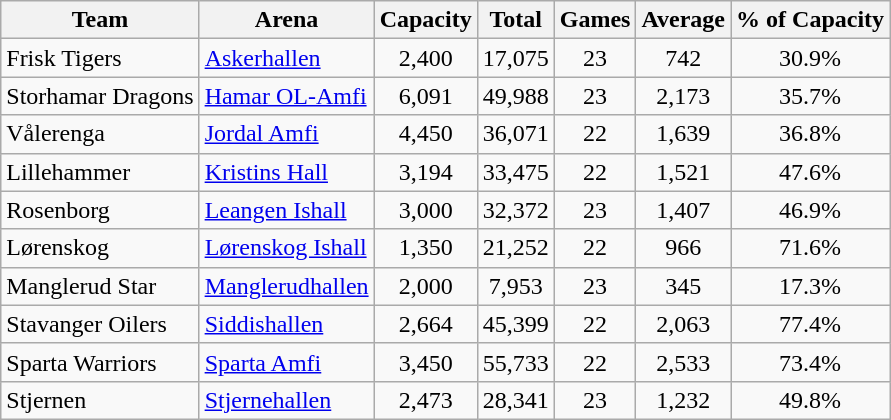<table class="wikitable sortable">
<tr>
<th>Team</th>
<th>Arena</th>
<th>Capacity</th>
<th>Total</th>
<th>Games</th>
<th>Average</th>
<th>% of Capacity</th>
</tr>
<tr align="center">
<td align="left">Frisk Tigers</td>
<td align="left"><a href='#'>Askerhallen</a></td>
<td>2,400</td>
<td>17,075</td>
<td>23</td>
<td>742</td>
<td>30.9%</td>
</tr>
<tr align="center">
<td align="left">Storhamar Dragons</td>
<td align="left"><a href='#'>Hamar OL-Amfi</a></td>
<td>6,091</td>
<td>49,988</td>
<td>23</td>
<td>2,173</td>
<td>35.7%</td>
</tr>
<tr align="center">
<td align="left">Vålerenga</td>
<td align="left"><a href='#'>Jordal Amfi</a></td>
<td>4,450</td>
<td>36,071</td>
<td>22</td>
<td>1,639</td>
<td>36.8%</td>
</tr>
<tr align="center">
<td align="left">Lillehammer</td>
<td align="left"><a href='#'>Kristins Hall</a></td>
<td>3,194</td>
<td>33,475</td>
<td>22</td>
<td>1,521</td>
<td>47.6%</td>
</tr>
<tr align="center">
<td align="left">Rosenborg</td>
<td align="left"><a href='#'>Leangen Ishall</a></td>
<td>3,000</td>
<td>32,372</td>
<td>23</td>
<td>1,407</td>
<td>46.9%</td>
</tr>
<tr align="center">
<td align="left">Lørenskog</td>
<td align="left"><a href='#'>Lørenskog Ishall</a></td>
<td>1,350</td>
<td>21,252</td>
<td>22</td>
<td>966</td>
<td>71.6%</td>
</tr>
<tr align="center">
<td align="left">Manglerud Star</td>
<td align="left"><a href='#'>Manglerudhallen</a></td>
<td>2,000</td>
<td>7,953</td>
<td>23</td>
<td>345</td>
<td>17.3%</td>
</tr>
<tr align="center">
<td align="left">Stavanger Oilers</td>
<td align="left"><a href='#'>Siddishallen</a></td>
<td>2,664</td>
<td>45,399</td>
<td>22</td>
<td>2,063</td>
<td>77.4%</td>
</tr>
<tr align="center">
<td align="left">Sparta Warriors</td>
<td align="left"><a href='#'>Sparta Amfi</a></td>
<td>3,450</td>
<td>55,733</td>
<td>22</td>
<td>2,533</td>
<td>73.4%</td>
</tr>
<tr align="center">
<td align="left">Stjernen</td>
<td align="left"><a href='#'>Stjernehallen</a></td>
<td>2,473</td>
<td>28,341</td>
<td>23</td>
<td>1,232</td>
<td>49.8%</td>
</tr>
</table>
